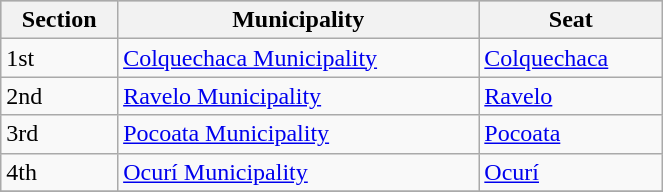<table class="wikitable" border="1" style="width:35%;" border="1">
<tr bgcolor=silver>
<th>Section</th>
<th>Municipality</th>
<th>Seat</th>
</tr>
<tr>
<td>1st</td>
<td><a href='#'>Colquechaca Municipality</a></td>
<td><a href='#'>Colquechaca</a></td>
</tr>
<tr>
<td>2nd</td>
<td><a href='#'>Ravelo Municipality</a></td>
<td><a href='#'>Ravelo</a></td>
</tr>
<tr>
<td>3rd</td>
<td><a href='#'>Pocoata Municipality</a></td>
<td><a href='#'>Pocoata</a></td>
</tr>
<tr>
<td>4th</td>
<td><a href='#'>Ocurí Municipality</a></td>
<td><a href='#'>Ocurí</a></td>
</tr>
<tr>
</tr>
</table>
